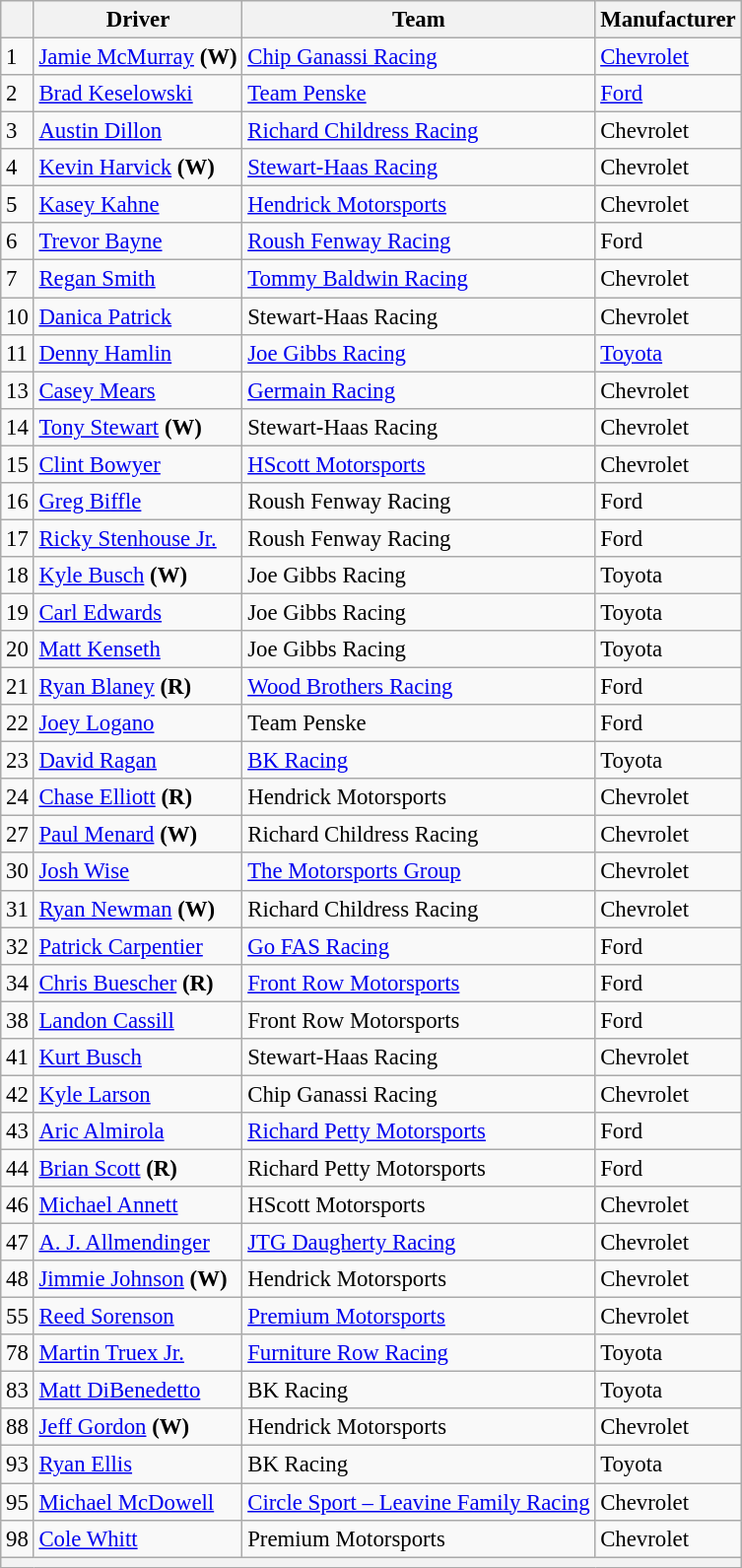<table class="wikitable" style="font-size:95%">
<tr>
<th></th>
<th>Driver</th>
<th>Team</th>
<th>Manufacturer</th>
</tr>
<tr>
<td>1</td>
<td><a href='#'>Jamie McMurray</a> <strong>(W)</strong></td>
<td><a href='#'>Chip Ganassi Racing</a></td>
<td><a href='#'>Chevrolet</a></td>
</tr>
<tr>
<td>2</td>
<td><a href='#'>Brad Keselowski</a></td>
<td><a href='#'>Team Penske</a></td>
<td><a href='#'>Ford</a></td>
</tr>
<tr>
<td>3</td>
<td><a href='#'>Austin Dillon</a></td>
<td><a href='#'>Richard Childress Racing</a></td>
<td>Chevrolet</td>
</tr>
<tr>
<td>4</td>
<td><a href='#'>Kevin Harvick</a> <strong>(W)</strong></td>
<td><a href='#'>Stewart-Haas Racing</a></td>
<td>Chevrolet</td>
</tr>
<tr>
<td>5</td>
<td><a href='#'>Kasey Kahne</a></td>
<td><a href='#'>Hendrick Motorsports</a></td>
<td>Chevrolet</td>
</tr>
<tr>
<td>6</td>
<td><a href='#'>Trevor Bayne</a></td>
<td><a href='#'>Roush Fenway Racing</a></td>
<td>Ford</td>
</tr>
<tr>
<td>7</td>
<td><a href='#'>Regan Smith</a></td>
<td><a href='#'>Tommy Baldwin Racing</a></td>
<td>Chevrolet</td>
</tr>
<tr>
<td>10</td>
<td><a href='#'>Danica Patrick</a></td>
<td>Stewart-Haas Racing</td>
<td>Chevrolet</td>
</tr>
<tr>
<td>11</td>
<td><a href='#'>Denny Hamlin</a></td>
<td><a href='#'>Joe Gibbs Racing</a></td>
<td><a href='#'>Toyota</a></td>
</tr>
<tr>
<td>13</td>
<td><a href='#'>Casey Mears</a></td>
<td><a href='#'>Germain Racing</a></td>
<td>Chevrolet</td>
</tr>
<tr>
<td>14</td>
<td><a href='#'>Tony Stewart</a> <strong>(W)</strong></td>
<td>Stewart-Haas Racing</td>
<td>Chevrolet</td>
</tr>
<tr>
<td>15</td>
<td><a href='#'>Clint Bowyer</a></td>
<td><a href='#'>HScott Motorsports</a></td>
<td>Chevrolet</td>
</tr>
<tr>
<td>16</td>
<td><a href='#'>Greg Biffle</a></td>
<td>Roush Fenway Racing</td>
<td>Ford</td>
</tr>
<tr>
<td>17</td>
<td><a href='#'>Ricky Stenhouse Jr.</a></td>
<td>Roush Fenway Racing</td>
<td>Ford</td>
</tr>
<tr>
<td>18</td>
<td><a href='#'>Kyle Busch</a> <strong>(W)</strong></td>
<td>Joe Gibbs Racing</td>
<td>Toyota</td>
</tr>
<tr>
<td>19</td>
<td><a href='#'>Carl Edwards</a></td>
<td>Joe Gibbs Racing</td>
<td>Toyota</td>
</tr>
<tr>
<td>20</td>
<td><a href='#'>Matt Kenseth</a></td>
<td>Joe Gibbs Racing</td>
<td>Toyota</td>
</tr>
<tr>
<td>21</td>
<td><a href='#'>Ryan Blaney</a> <strong>(R)</strong></td>
<td><a href='#'>Wood Brothers Racing</a></td>
<td>Ford</td>
</tr>
<tr>
<td>22</td>
<td><a href='#'>Joey Logano</a></td>
<td>Team Penske</td>
<td>Ford</td>
</tr>
<tr>
<td>23</td>
<td><a href='#'>David Ragan</a></td>
<td><a href='#'>BK Racing</a></td>
<td>Toyota</td>
</tr>
<tr>
<td>24</td>
<td><a href='#'>Chase Elliott</a> <strong>(R)</strong></td>
<td>Hendrick Motorsports</td>
<td>Chevrolet</td>
</tr>
<tr>
<td>27</td>
<td><a href='#'>Paul Menard</a> <strong>(W)</strong></td>
<td>Richard Childress Racing</td>
<td>Chevrolet</td>
</tr>
<tr>
<td>30</td>
<td><a href='#'>Josh Wise</a></td>
<td><a href='#'>The Motorsports Group</a></td>
<td>Chevrolet</td>
</tr>
<tr>
<td>31</td>
<td><a href='#'>Ryan Newman</a> <strong>(W)</strong></td>
<td>Richard Childress Racing</td>
<td>Chevrolet</td>
</tr>
<tr>
<td>32</td>
<td><a href='#'>Patrick Carpentier</a></td>
<td><a href='#'>Go FAS Racing</a></td>
<td>Ford</td>
</tr>
<tr>
<td>34</td>
<td><a href='#'>Chris Buescher</a> <strong>(R)</strong></td>
<td><a href='#'>Front Row Motorsports</a></td>
<td>Ford</td>
</tr>
<tr>
<td>38</td>
<td><a href='#'>Landon Cassill</a></td>
<td>Front Row Motorsports</td>
<td>Ford</td>
</tr>
<tr>
<td>41</td>
<td><a href='#'>Kurt Busch</a></td>
<td>Stewart-Haas Racing</td>
<td>Chevrolet</td>
</tr>
<tr>
<td>42</td>
<td><a href='#'>Kyle Larson</a></td>
<td>Chip Ganassi Racing</td>
<td>Chevrolet</td>
</tr>
<tr>
<td>43</td>
<td><a href='#'>Aric Almirola</a></td>
<td><a href='#'>Richard Petty Motorsports</a></td>
<td>Ford</td>
</tr>
<tr>
<td>44</td>
<td><a href='#'>Brian Scott</a> <strong>(R)</strong></td>
<td>Richard Petty Motorsports</td>
<td>Ford</td>
</tr>
<tr>
<td>46</td>
<td><a href='#'>Michael Annett</a></td>
<td>HScott Motorsports</td>
<td>Chevrolet</td>
</tr>
<tr>
<td>47</td>
<td><a href='#'>A. J. Allmendinger</a></td>
<td><a href='#'>JTG Daugherty Racing</a></td>
<td>Chevrolet</td>
</tr>
<tr>
<td>48</td>
<td><a href='#'>Jimmie Johnson</a> <strong>(W)</strong></td>
<td>Hendrick Motorsports</td>
<td>Chevrolet</td>
</tr>
<tr>
<td>55</td>
<td><a href='#'>Reed Sorenson</a></td>
<td><a href='#'>Premium Motorsports</a></td>
<td>Chevrolet</td>
</tr>
<tr>
<td>78</td>
<td><a href='#'>Martin Truex Jr.</a></td>
<td><a href='#'>Furniture Row Racing</a></td>
<td>Toyota</td>
</tr>
<tr>
<td>83</td>
<td><a href='#'>Matt DiBenedetto</a></td>
<td>BK Racing</td>
<td>Toyota</td>
</tr>
<tr>
<td>88</td>
<td><a href='#'>Jeff Gordon</a> <strong>(W)</strong></td>
<td>Hendrick Motorsports</td>
<td>Chevrolet</td>
</tr>
<tr>
<td>93</td>
<td><a href='#'>Ryan Ellis</a></td>
<td>BK Racing</td>
<td>Toyota</td>
</tr>
<tr>
<td>95</td>
<td><a href='#'>Michael McDowell</a></td>
<td><a href='#'>Circle Sport – Leavine Family Racing</a></td>
<td>Chevrolet</td>
</tr>
<tr>
<td>98</td>
<td><a href='#'>Cole Whitt</a></td>
<td>Premium Motorsports</td>
<td>Chevrolet</td>
</tr>
<tr>
<th colspan="4"></th>
</tr>
</table>
